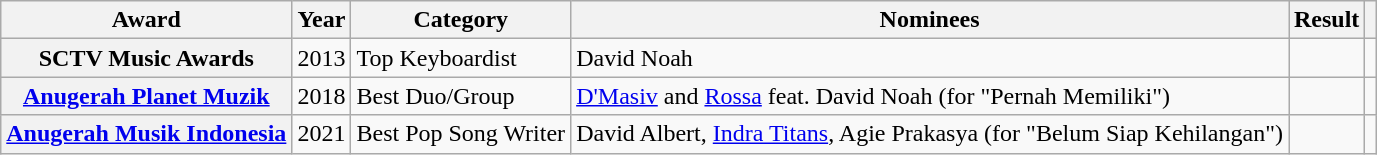<table class="wikitable sortable">
<tr>
<th>Award</th>
<th>Year</th>
<th>Category</th>
<th>Nominees</th>
<th>Result</th>
<th></th>
</tr>
<tr>
<th>SCTV Music Awards</th>
<td>2013</td>
<td>Top Keyboardist</td>
<td>David Noah</td>
<td></td>
<td></td>
</tr>
<tr>
<th><a href='#'>Anugerah Planet Muzik</a></th>
<td>2018</td>
<td>Best Duo/Group</td>
<td><a href='#'>D'Masiv</a> and <a href='#'>Rossa</a> feat. David Noah (for "Pernah Memiliki")</td>
<td></td>
<td></td>
</tr>
<tr>
<th><a href='#'>Anugerah Musik Indonesia</a></th>
<td>2021</td>
<td>Best Pop Song Writer</td>
<td>David Albert, <a href='#'>Indra Titans</a>, Agie Prakasya (for "Belum Siap Kehilangan")</td>
<td></td>
<td></td>
</tr>
</table>
